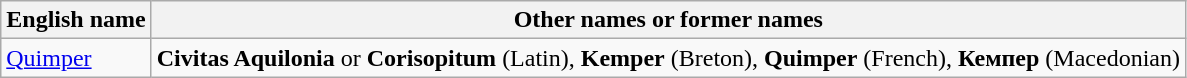<table class="wikitable">
<tr>
<th>English name</th>
<th>Other names or former names</th>
</tr>
<tr>
<td> <a href='#'>Quimper</a></td>
<td><strong>Civitas Aquilonia</strong> or <strong>Corisopitum</strong> (Latin), <strong>Kemper</strong> (Breton), <strong>Quimper</strong> (French), <strong>Кемпер</strong> (Macedonian)</td>
</tr>
</table>
